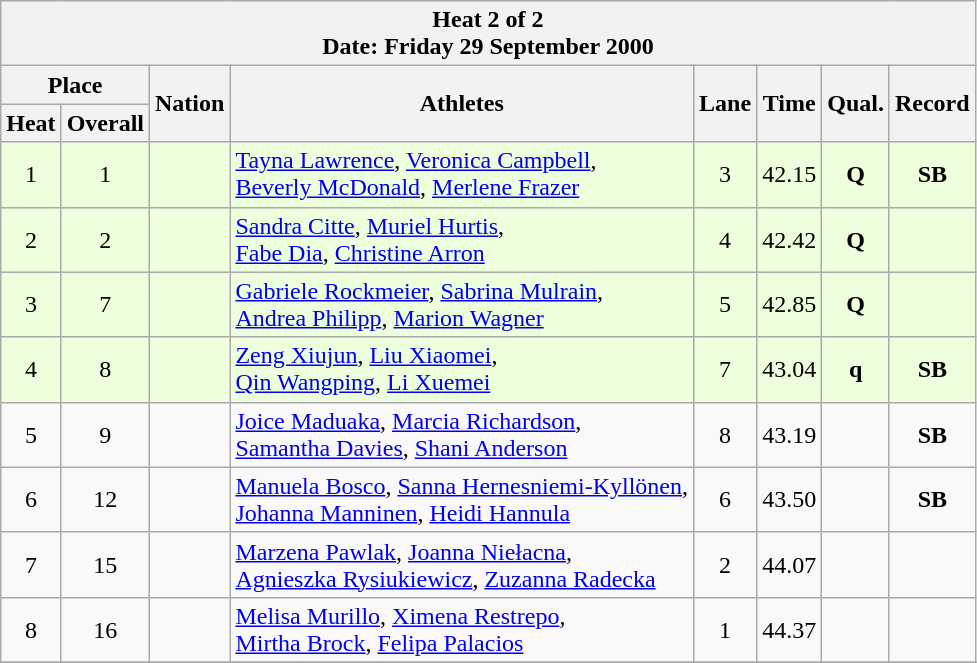<table class="wikitable sortable">
<tr>
<th colspan=9>Heat 2 of 2 <br> Date: Friday 29 September 2000</th>
</tr>
<tr>
<th colspan=2>Place</th>
<th rowspan=2>Nation</th>
<th rowspan=2>Athletes</th>
<th rowspan=2>Lane</th>
<th rowspan=2>Time</th>
<th rowspan=2>Qual.</th>
<th rowspan=2>Record</th>
</tr>
<tr>
<th>Heat</th>
<th>Overall</th>
</tr>
<tr bgcolor = "eeffdd">
<td align=center>1</td>
<td align=center>1</td>
<td align=left></td>
<td align=left><a href='#'>Tayna Lawrence</a>, <a href='#'>Veronica Campbell</a>,<br><a href='#'>Beverly McDonald</a>, <a href='#'>Merlene Frazer</a></td>
<td align=center>3</td>
<td align=center>42.15</td>
<td align=center><strong>Q</strong></td>
<td align=center><strong>SB</strong></td>
</tr>
<tr bgcolor = "eeffdd">
<td align=center>2</td>
<td align=center>2</td>
<td align=left></td>
<td align=left><a href='#'>Sandra Citte</a>, <a href='#'>Muriel Hurtis</a>,<br><a href='#'>Fabe Dia</a>, <a href='#'>Christine Arron</a></td>
<td align=center>4</td>
<td align=center>42.42</td>
<td align=center><strong>Q</strong></td>
<td align=center></td>
</tr>
<tr bgcolor = "eeffdd">
<td align=center>3</td>
<td align=center>7</td>
<td align=left></td>
<td align=left><a href='#'>Gabriele Rockmeier</a>, <a href='#'>Sabrina Mulrain</a>,<br><a href='#'>Andrea Philipp</a>, <a href='#'>Marion Wagner</a></td>
<td align=center>5</td>
<td align=center>42.85</td>
<td align=center><strong>Q</strong></td>
<td align=center></td>
</tr>
<tr bgcolor = "eeffdd">
<td align=center>4</td>
<td align=center>8</td>
<td align=left></td>
<td align=left><a href='#'>Zeng Xiujun</a>, <a href='#'>Liu Xiaomei</a>,<br><a href='#'>Qin Wangping</a>, <a href='#'>Li Xuemei</a></td>
<td align=center>7</td>
<td align=center>43.04</td>
<td align=center><strong>q</strong></td>
<td align=center><strong>SB</strong></td>
</tr>
<tr>
<td align=center>5</td>
<td align=center>9</td>
<td align=left></td>
<td align=left><a href='#'>Joice Maduaka</a>, <a href='#'>Marcia Richardson</a>,<br><a href='#'>Samantha Davies</a>, <a href='#'>Shani Anderson</a></td>
<td align=center>8</td>
<td align=center>43.19</td>
<td align=center></td>
<td align=center><strong>SB</strong></td>
</tr>
<tr>
<td align=center>6</td>
<td align=center>12</td>
<td align=left></td>
<td align=left><a href='#'>Manuela Bosco</a>, <a href='#'>Sanna Hernesniemi-Kyllönen</a>,<br><a href='#'>Johanna Manninen</a>, <a href='#'>Heidi Hannula</a></td>
<td align=center>6</td>
<td align=center>43.50</td>
<td align=center></td>
<td align=center><strong>SB</strong></td>
</tr>
<tr>
<td align=center>7</td>
<td align=center>15</td>
<td align=left></td>
<td align=left><a href='#'>Marzena Pawlak</a>, <a href='#'>Joanna Niełacna</a>,<br><a href='#'>Agnieszka Rysiukiewicz</a>, <a href='#'>Zuzanna Radecka</a></td>
<td align=center>2</td>
<td align=center>44.07</td>
<td align=center></td>
<td align=center></td>
</tr>
<tr>
<td align=center>8</td>
<td align=center>16</td>
<td align=left></td>
<td align=left><a href='#'>Melisa Murillo</a>, <a href='#'>Ximena Restrepo</a>,<br><a href='#'>Mirtha Brock</a>, <a href='#'>Felipa Palacios</a></td>
<td align=center>1</td>
<td align=center>44.37</td>
<td align=center></td>
<td align=center></td>
</tr>
<tr>
</tr>
</table>
